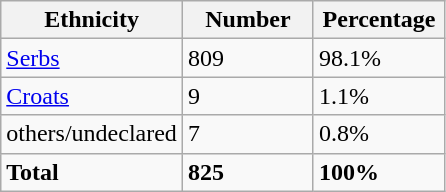<table class="wikitable">
<tr>
<th width="100px">Ethnicity</th>
<th width="80px">Number</th>
<th width="80px">Percentage</th>
</tr>
<tr>
<td><a href='#'>Serbs</a></td>
<td>809</td>
<td>98.1%</td>
</tr>
<tr>
<td><a href='#'>Croats</a></td>
<td>9</td>
<td>1.1%</td>
</tr>
<tr>
<td>others/undeclared</td>
<td>7</td>
<td>0.8%</td>
</tr>
<tr>
<td><strong>Total</strong></td>
<td><strong>825</strong></td>
<td><strong>100%</strong></td>
</tr>
</table>
